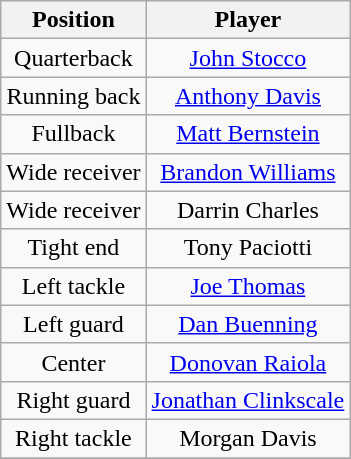<table class="wikitable" style="text-align: center;">
<tr>
<th>Position</th>
<th>Player</th>
</tr>
<tr>
<td>Quarterback</td>
<td><a href='#'>John Stocco</a></td>
</tr>
<tr>
<td>Running back</td>
<td><a href='#'>Anthony Davis</a></td>
</tr>
<tr>
<td>Fullback</td>
<td><a href='#'>Matt Bernstein</a></td>
</tr>
<tr>
<td>Wide receiver</td>
<td><a href='#'>Brandon Williams</a></td>
</tr>
<tr>
<td>Wide receiver</td>
<td>Darrin Charles</td>
</tr>
<tr>
<td>Tight end</td>
<td>Tony Paciotti</td>
</tr>
<tr>
<td>Left tackle</td>
<td><a href='#'>Joe Thomas</a></td>
</tr>
<tr>
<td>Left guard</td>
<td><a href='#'>Dan Buenning</a></td>
</tr>
<tr>
<td>Center</td>
<td><a href='#'>Donovan Raiola</a></td>
</tr>
<tr>
<td>Right guard</td>
<td><a href='#'>Jonathan Clinkscale</a></td>
</tr>
<tr>
<td>Right tackle</td>
<td>Morgan Davis</td>
</tr>
<tr>
</tr>
</table>
